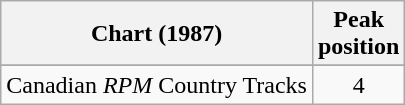<table class="wikitable sortable">
<tr>
<th align="left">Chart (1987)</th>
<th align="center">Peak<br>position</th>
</tr>
<tr>
</tr>
<tr>
<td align="left">Canadian <em>RPM</em> Country Tracks</td>
<td align="center">4</td>
</tr>
</table>
